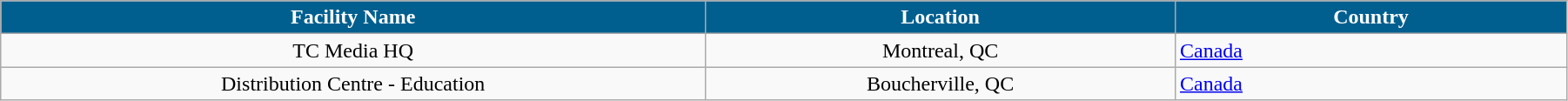<table class="wikitable" width="95%">
<tr style="font-weight:bold; text-align:center; background-color:#dae8fc;">
<th style="text-align:center; width:45%; background-color: #005F8F; color: #ffffff"">Facility Name</th>
<th style="text-align:center; width:30%; background-color: #005F8F; color: #ffffff"">Location</th>
<th style="text-align:center; width:25%; background-color: #005F8F; color: #ffffff"">Country</th>
</tr>
<tr>
<td style="text-align:center;">TC Media HQ</td>
<td style="text-align:center;">Montreal, QC</td>
<td style="text-align:left;"> <a href='#'>Canada</a></td>
</tr>
<tr>
<td style="text-align:center;">Distribution Centre - Education</td>
<td style="text-align:center;">Boucherville, QC</td>
<td style="text-align:left;"> <a href='#'>Canada</a></td>
</tr>
</table>
